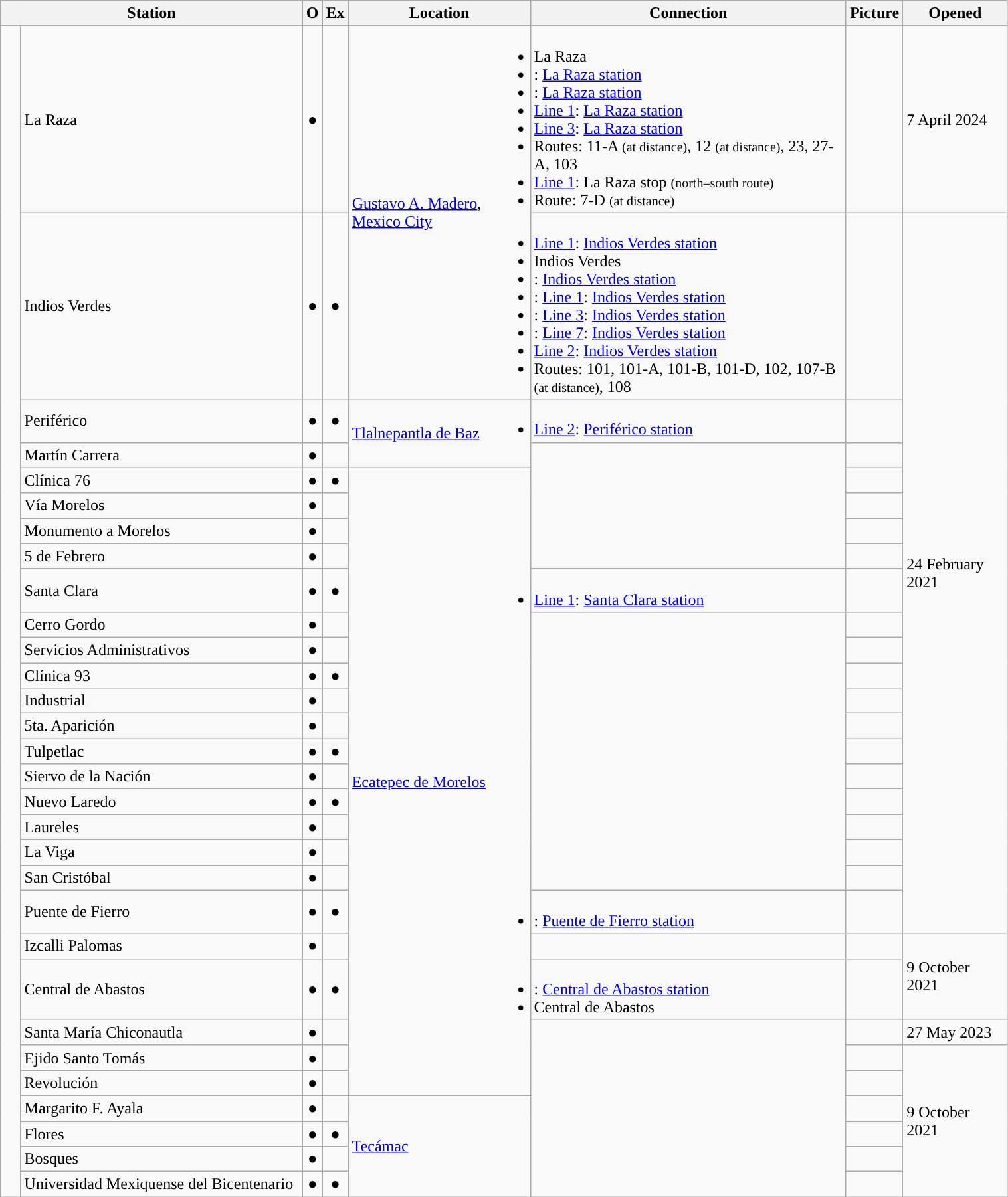<table width="80%"  class="wikitable">
<tr>
<th colspan="2" align="center" width="30%">Station</th>
<th align="center">O</th>
<th align="center">Ex</th>
<th align="center">Location</th>
<th align="center">Connection</th>
<th align="center">Picture</th>
<th align="center">Opened</th>
</tr>
<tr>
<td rowspan="30" width="2%"> </td>
<td> La Raza</td>
<td align="center">●</td>
<td align="center"></td>
<td rowspan="2"><a href='#'>Gustavo A. Madero</a>, <a href='#'>Mexico City</a></td>
<td><br><li> La Raza</li>
<li> : <a href='#'>La Raza station</a></li>
<li> : <a href='#'>La Raza station</a></li>
<li>  <a href='#'>Line 1</a>: <a href='#'>La Raza station</a></li>
<li>  <a href='#'>Line 3</a>: <a href='#'>La Raza station</a></li>
<li> Routes: 11-A <small>(at distance)</small>, 12 <small>(at distance)</small>, 23, 27-A, 103</li>
<li> <a href='#'>Line 1</a>: La Raza stop <small>(north–south route)</small></li>
<li> Route: 7-D <small>(at distance)</small></td>
<td></td>
<td>7 April 2024</td>
</tr>
<tr>
<td> Indios Verdes</td>
<td align="center">●</td>
<td align="center">●</td>
<td><br><li> <a href='#'>Line 1</a>: <a href='#'>Indios Verdes station</a></li>
<li> Indios Verdes</li>
<li> : <a href='#'>Indios Verdes station</a></li>
<li> : <a href='#'>Line 1</a>: <a href='#'>Indios Verdes station</a></li>
<li> : <a href='#'>Line 3</a>: <a href='#'>Indios Verdes station</a></li>
<li> : <a href='#'>Line 7</a>: <a href='#'>Indios Verdes station</a></li>
<li>  <a href='#'>Line 2</a>: <a href='#'>Indios Verdes station</a></li>
<li> Routes: 101, 101-A, 101-B, 101-D, 102, 107-B <small>(at distance)</small>, 108</td>
<td></td>
<td rowspan="20">24 February 2021</td>
</tr>
<tr>
<td> Periférico</td>
<td align="center">●</td>
<td align="center">●</td>
<td rowspan="2"><a href='#'>Tlalnepantla de Baz</a></td>
<td><br><li>  <a href='#'>Line 2</a>: <a href='#'>Periférico station</a></td>
<td></td>
</tr>
<tr>
<td> Martín Carrera</td>
<td align="center">●</td>
<td align="center"></td>
<td rowspan="5"></td>
<td></td>
</tr>
<tr>
<td> Clínica 76</td>
<td align="center">●</td>
<td align="center">●</td>
<td rowspan="22"><a href='#'>Ecatepec de Morelos</a></td>
<td></td>
</tr>
<tr>
<td> Vía Morelos</td>
<td align="center">●</td>
<td align="center"></td>
<td></td>
</tr>
<tr>
<td> Monumento a Morelos</td>
<td align="center">●</td>
<td align="center"></td>
<td></td>
</tr>
<tr>
<td> 5 de Febrero</td>
<td align="center">●</td>
<td align="center"></td>
<td></td>
</tr>
<tr>
<td> Santa Clara</td>
<td align="center">●</td>
<td align="center">●</td>
<td><br><li>  <a href='#'>Line 1</a>: <a href='#'>Santa Clara station</a></td>
<td></td>
</tr>
<tr>
<td> Cerro Gordo</td>
<td align="center">●</td>
<td align="center"></td>
<td rowspan="11"></td>
<td></td>
</tr>
<tr>
<td> Servicios Administrativos</td>
<td align="center">●</td>
<td align="center"></td>
<td></td>
</tr>
<tr>
<td> Clínica 93</td>
<td align="center">●</td>
<td align="center">●</td>
<td></td>
</tr>
<tr>
<td> Industrial</td>
<td align="center">●</td>
<td align="center"></td>
<td></td>
</tr>
<tr>
<td> 5ta. Aparición</td>
<td align="center">●</td>
<td align="center"></td>
<td></td>
</tr>
<tr>
<td> Tulpetlac</td>
<td align="center">●</td>
<td align="center">●</td>
<td></td>
</tr>
<tr>
<td> Siervo de la Nación</td>
<td align="center">●</td>
<td align="center"></td>
<td></td>
</tr>
<tr>
<td> Nuevo Laredo</td>
<td align="center">●</td>
<td align="center">●</td>
<td></td>
</tr>
<tr>
<td> Laureles</td>
<td align="center">●</td>
<td align="center"></td>
<td></td>
</tr>
<tr>
<td> La Viga</td>
<td align="center">●</td>
<td align="center"></td>
<td></td>
</tr>
<tr>
<td> San Cristóbal</td>
<td align="center">●</td>
<td align="center"></td>
<td></td>
</tr>
<tr>
<td> Puente de Fierro</td>
<td align="center">●</td>
<td align="center">●</td>
<td><br><li> : <a href='#'>Puente de Fierro station</a></td>
<td></td>
</tr>
<tr>
<td> Izcalli Palomas</td>
<td align="center">●</td>
<td align="center"></td>
<td></td>
<td></td>
<td rowspan="2">9 October 2021</td>
</tr>
<tr>
<td> Central de Abastos</td>
<td align="center">●</td>
<td align="center">●</td>
<td><br><li> : <a href='#'>Central de Abastos station</a></li>
<li> Central de Abastos</td>
<td></td>
</tr>
<tr>
<td> Santa María Chiconautla</td>
<td align="center">●</td>
<td align="center"></td>
<td rowspan="8"></td>
<td></td>
<td>27 May 2023</td>
</tr>
<tr>
<td> Ejido Santo Tomás</td>
<td align="center">●</td>
<td align="center"></td>
<td></td>
<td rowspan="6">9 October 2021</td>
</tr>
<tr>
<td> Revolución</td>
<td align="center">●</td>
<td align="center"></td>
<td></td>
</tr>
<tr>
<td> Margarito F. Ayala</td>
<td align="center">●</td>
<td align="center"></td>
<td rowspan="4"><a href='#'>Tecámac</a></td>
<td></td>
</tr>
<tr>
<td> Flores</td>
<td align="center">●</td>
<td align="center">●</td>
<td></td>
</tr>
<tr>
<td> Bosques</td>
<td align="center">●</td>
<td align="center"></td>
<td></td>
</tr>
<tr>
<td> Universidad Mexiquense del Bicentenario</td>
<td align="center">●</td>
<td align="center">●</td>
<td></td>
</tr>
</table>
